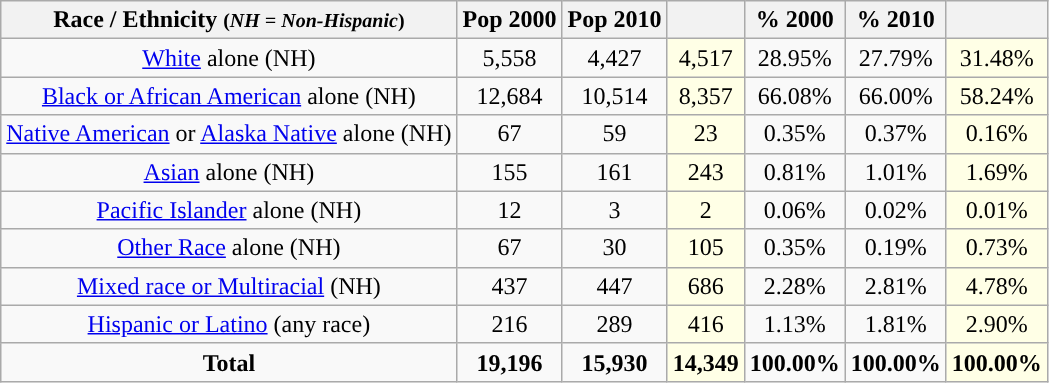<table class="wikitable" style="text-align:center;">
<tr>
<th>Race / Ethnicity <small>(<em>NH = Non-Hispanic</em>)</small></th>
<th>Pop 2000</th>
<th>Pop 2010</th>
<th></th>
<th>% 2000</th>
<th>% 2010</th>
<th></th>
</tr>
<tr>
<td><a href='#'>White</a> alone (NH)</td>
<td>5,558</td>
<td>4,427</td>
<td style='background: #ffffe6;'>4,517</td>
<td>28.95%</td>
<td>27.79%</td>
<td style='background: #ffffe6;'>31.48%</td>
</tr>
<tr>
<td><a href='#'>Black or African American</a> alone (NH)</td>
<td>12,684</td>
<td>10,514</td>
<td style='background: #ffffe6;'>8,357</td>
<td>66.08%</td>
<td>66.00%</td>
<td style='background: #ffffe6;'>58.24%</td>
</tr>
<tr>
<td><a href='#'>Native American</a> or <a href='#'>Alaska Native</a> alone (NH)</td>
<td>67</td>
<td>59</td>
<td style='background: #ffffe6;'>23</td>
<td>0.35%</td>
<td>0.37%</td>
<td style='background: #ffffe6;'>0.16%</td>
</tr>
<tr>
<td><a href='#'>Asian</a> alone (NH)</td>
<td>155</td>
<td>161</td>
<td style='background: #ffffe6;'>243</td>
<td>0.81%</td>
<td>1.01%</td>
<td style='background: #ffffe6;'>1.69%</td>
</tr>
<tr>
<td><a href='#'>Pacific Islander</a> alone (NH)</td>
<td>12</td>
<td>3</td>
<td style='background: #ffffe6;'>2</td>
<td>0.06%</td>
<td>0.02%</td>
<td style='background: #ffffe6;'>0.01%</td>
</tr>
<tr>
<td><a href='#'>Other Race</a> alone (NH)</td>
<td>67</td>
<td>30</td>
<td style='background: #ffffe6;'>105</td>
<td>0.35%</td>
<td>0.19%</td>
<td style='background: #ffffe6;'>0.73%</td>
</tr>
<tr>
<td><a href='#'>Mixed race or Multiracial</a> (NH)</td>
<td>437</td>
<td>447</td>
<td style='background: #ffffe6;'>686</td>
<td>2.28%</td>
<td>2.81%</td>
<td style='background: #ffffe6;'>4.78%</td>
</tr>
<tr>
<td><a href='#'>Hispanic or Latino</a> (any race)</td>
<td>216</td>
<td>289</td>
<td style='background: #ffffe6;'>416</td>
<td>1.13%</td>
<td>1.81%</td>
<td style='background: #ffffe6;'>2.90%</td>
</tr>
<tr>
<td><strong>Total</strong></td>
<td><strong>19,196</strong></td>
<td><strong>15,930</strong></td>
<td style='background: #ffffe6;'><strong>14,349</strong></td>
<td><strong>100.00%</strong></td>
<td><strong>100.00%</strong></td>
<td style='background: #ffffe6;'><strong>100.00%</strong></td>
</tr>
</table>
